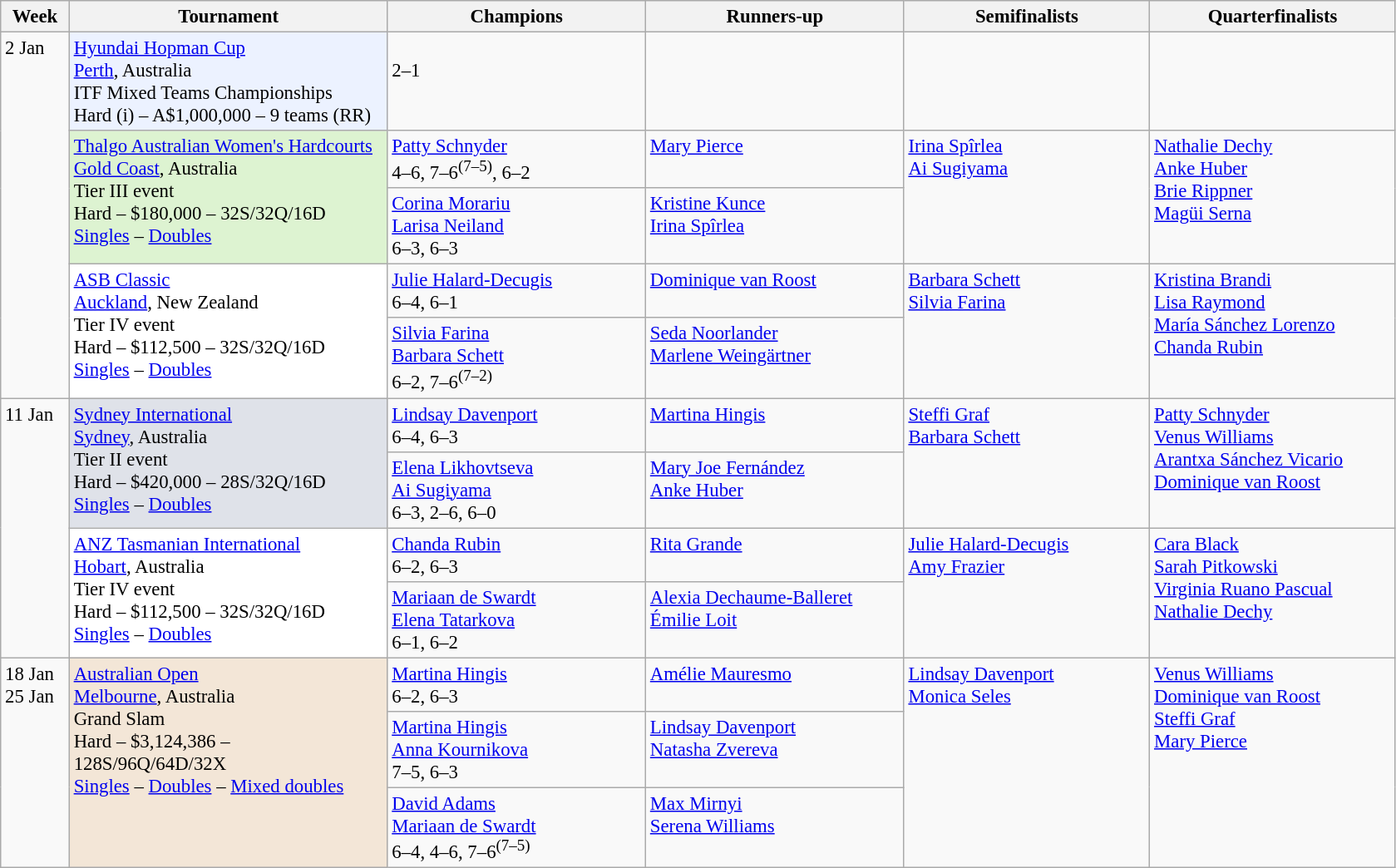<table class=wikitable style=font-size:95%>
<tr>
<th style="width:48px;">Week</th>
<th style="width:248px;">Tournament</th>
<th style="width:200px;">Champions</th>
<th style="width:200px;">Runners-up</th>
<th style="width:190px;">Semifinalists</th>
<th style="width:190px;">Quarterfinalists</th>
</tr>
<tr valign=top>
<td rowspan=5>2 Jan</td>
<td bgcolor=#ECF2FF><a href='#'>Hyundai Hopman Cup</a><br> <a href='#'>Perth</a>, Australia<br>ITF Mixed Teams Championships<br>Hard (i) – A$1,000,000 – 9 teams (RR)</td>
<td><br>2–1</td>
<td></td>
<td><br><br></td>
<td><br><br></td>
</tr>
<tr valign="top">
<td bgcolor=#DDF3D1 rowspan=2><a href='#'>Thalgo Australian Women's Hardcourts</a><br> <a href='#'>Gold Coast</a>, Australia <br>Tier III event <br> Hard – $180,000 – 32S/32Q/16D<br><a href='#'>Singles</a> – <a href='#'>Doubles</a></td>
<td> <a href='#'>Patty Schnyder</a> <br> 4–6, 7–6<sup>(7–5)</sup>, 6–2</td>
<td> <a href='#'>Mary Pierce</a></td>
<td rowspan=2> <a href='#'>Irina Spîrlea</a><br> <a href='#'>Ai Sugiyama</a></td>
<td rowspan=2> <a href='#'>Nathalie Dechy</a>  <br>  <a href='#'>Anke Huber</a> <br> <a href='#'>Brie Rippner</a><br>   <a href='#'>Magüi Serna</a></td>
</tr>
<tr valign="top">
<td> <a href='#'>Corina Morariu</a> <br>  <a href='#'>Larisa Neiland</a><br>6–3, 6–3</td>
<td> <a href='#'>Kristine Kunce</a> <br>  <a href='#'>Irina Spîrlea</a></td>
</tr>
<tr valign="top">
<td bgcolor=#FFFFFF rowspan=2><a href='#'>ASB Classic</a><br> <a href='#'>Auckland</a>, New Zealand <br>Tier IV event<br>Hard – $112,500 – 32S/32Q/16D<br><a href='#'>Singles</a> – <a href='#'>Doubles</a></td>
<td> <a href='#'>Julie Halard-Decugis</a> <br> 6–4, 6–1</td>
<td> <a href='#'>Dominique van Roost</a></td>
<td rowspan=2> <a href='#'>Barbara Schett</a><br> <a href='#'>Silvia Farina</a></td>
<td rowspan=2> <a href='#'>Kristina Brandi</a>  <br>  <a href='#'>Lisa Raymond</a> <br> <a href='#'>María Sánchez Lorenzo</a><br>   <a href='#'>Chanda Rubin</a></td>
</tr>
<tr valign="top">
<td> <a href='#'>Silvia Farina</a> <br>  <a href='#'>Barbara Schett</a><br>6–2, 7–6<sup>(7–2)</sup></td>
<td> <a href='#'>Seda Noorlander</a> <br>  <a href='#'>Marlene Weingärtner</a></td>
</tr>
<tr valign="top">
<td rowspan=4>11 Jan</td>
<td bgcolor=#dfe2e9 rowspan=2><a href='#'>Sydney International</a><br> <a href='#'>Sydney</a>, Australia <br>Tier II event <br> Hard – $420,000 – 28S/32Q/16D<br><a href='#'>Singles</a> – <a href='#'>Doubles</a></td>
<td> <a href='#'>Lindsay Davenport</a> <br> 6–4, 6–3</td>
<td> <a href='#'>Martina Hingis</a></td>
<td rowspan=2> <a href='#'>Steffi Graf</a><br> <a href='#'>Barbara Schett</a></td>
<td rowspan=2> <a href='#'>Patty Schnyder</a>  <br>  <a href='#'>Venus Williams</a> <br> <a href='#'>Arantxa Sánchez Vicario</a><br>   <a href='#'>Dominique van Roost</a></td>
</tr>
<tr valign="top">
<td> <a href='#'>Elena Likhovtseva</a> <br>  <a href='#'>Ai Sugiyama</a><br>6–3, 2–6, 6–0</td>
<td> <a href='#'>Mary Joe Fernández</a> <br>  <a href='#'>Anke Huber</a></td>
</tr>
<tr valign="top">
<td bgcolor=#FFFFFF rowspan=2><a href='#'>ANZ Tasmanian International</a><br> <a href='#'>Hobart</a>, Australia <br>Tier IV event <br> Hard – $112,500 – 32S/32Q/16D<br><a href='#'>Singles</a> – <a href='#'>Doubles</a></td>
<td> <a href='#'>Chanda Rubin</a> <br> 6–2, 6–3</td>
<td> <a href='#'>Rita Grande</a></td>
<td rowspan=2> <a href='#'>Julie Halard-Decugis</a><br> <a href='#'>Amy Frazier</a></td>
<td rowspan=2> <a href='#'>Cara Black</a>  <br>  <a href='#'>Sarah Pitkowski</a> <br> <a href='#'>Virginia Ruano Pascual</a><br>   <a href='#'>Nathalie Dechy</a></td>
</tr>
<tr valign="top">
<td> <a href='#'>Mariaan de Swardt</a> <br>  <a href='#'>Elena Tatarkova</a><br>6–1, 6–2</td>
<td> <a href='#'>Alexia Dechaume-Balleret</a> <br>  <a href='#'>Émilie Loit</a></td>
</tr>
<tr valign="top">
<td rowspan=3>18 Jan<br>25 Jan</td>
<td bgcolor=#F3E6D7 rowspan=3><a href='#'>Australian Open</a><br> <a href='#'>Melbourne</a>, Australia <br>Grand Slam<br>Hard – $3,124,386 – 128S/96Q/64D/32X<br><a href='#'>Singles</a> – <a href='#'>Doubles</a> – <a href='#'>Mixed doubles</a></td>
<td> <a href='#'>Martina Hingis</a> <br> 6–2, 6–3</td>
<td> <a href='#'>Amélie Mauresmo</a></td>
<td rowspan=3> <a href='#'>Lindsay Davenport</a><br> <a href='#'>Monica Seles</a></td>
<td rowspan=3> <a href='#'>Venus Williams</a>  <br>  <a href='#'>Dominique van Roost</a> <br> <a href='#'>Steffi Graf</a><br>   <a href='#'>Mary Pierce</a></td>
</tr>
<tr valign="top">
<td> <a href='#'>Martina Hingis</a> <br>  <a href='#'>Anna Kournikova</a><br>7–5, 6–3</td>
<td> <a href='#'>Lindsay Davenport</a> <br>  <a href='#'>Natasha Zvereva</a></td>
</tr>
<tr valign="top">
<td> <a href='#'>David Adams</a> <br>  <a href='#'>Mariaan de Swardt</a><br>6–4, 4–6, 7–6<sup>(7–5)</sup></td>
<td> <a href='#'>Max Mirnyi</a> <br>  <a href='#'>Serena Williams</a></td>
</tr>
</table>
